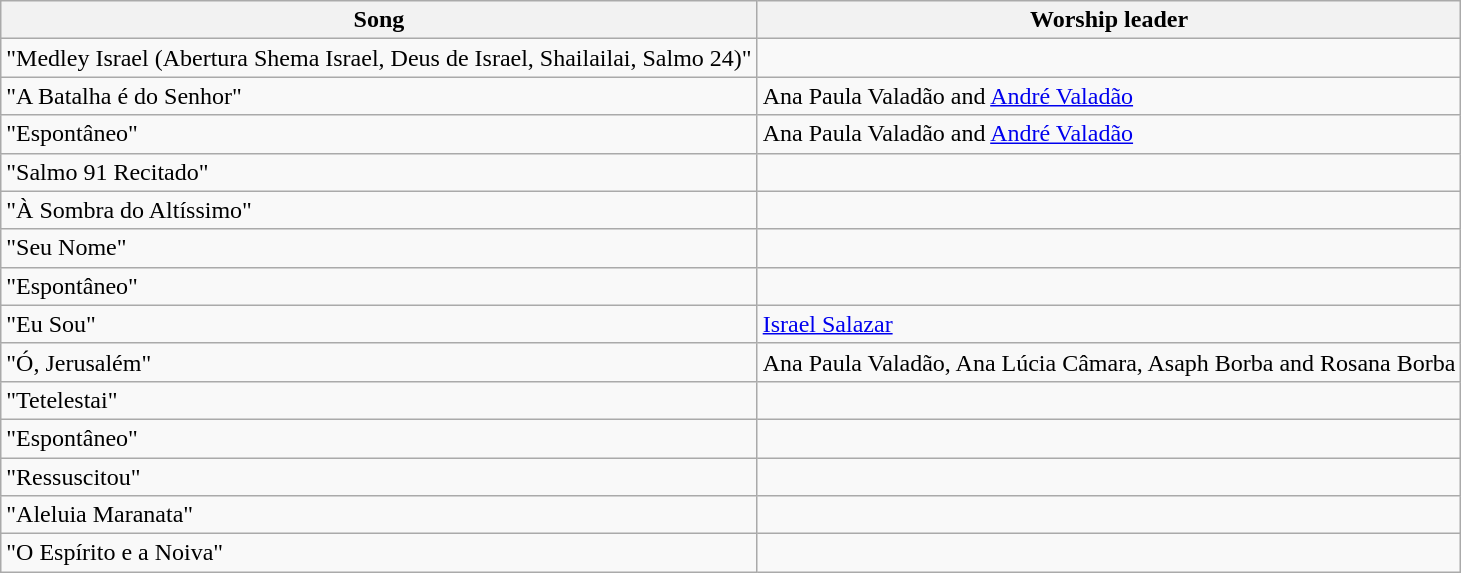<table class="wikitable">
<tr>
<th>Song</th>
<th>Worship leader</th>
</tr>
<tr>
<td>"Medley Israel (Abertura Shema Israel, Deus de Israel, Shailailai, Salmo 24)"</td>
<td></td>
</tr>
<tr>
<td>"A Batalha é do Senhor"</td>
<td>Ana Paula Valadão and <a href='#'>André Valadão</a></td>
</tr>
<tr>
<td>"Espontâneo"</td>
<td>Ana Paula Valadão and <a href='#'>André Valadão</a></td>
</tr>
<tr>
<td>"Salmo 91 Recitado"</td>
<td></td>
</tr>
<tr>
<td>"À Sombra do Altíssimo"</td>
<td></td>
</tr>
<tr>
<td>"Seu Nome"</td>
<td></td>
</tr>
<tr>
<td>"Espontâneo"</td>
<td></td>
</tr>
<tr>
<td>"Eu Sou"</td>
<td><a href='#'>Israel Salazar</a></td>
</tr>
<tr>
<td>"Ó, Jerusalém"</td>
<td>Ana Paula Valadão, Ana Lúcia Câmara, Asaph Borba and Rosana Borba</td>
</tr>
<tr>
<td>"Tetelestai"</td>
<td></td>
</tr>
<tr>
<td>"Espontâneo"</td>
<td></td>
</tr>
<tr>
<td>"Ressuscitou"</td>
<td></td>
</tr>
<tr>
<td>"Aleluia Maranata"</td>
<td></td>
</tr>
<tr>
<td>"O Espírito e a Noiva"</td>
<td></td>
</tr>
</table>
